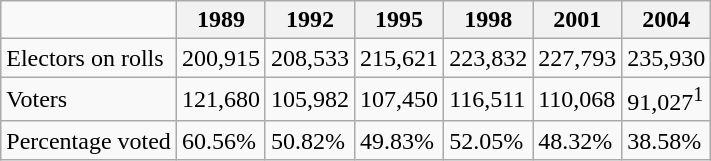<table class="wikitable">
<tr>
<td></td>
<th>1989</th>
<th>1992</th>
<th>1995</th>
<th>1998</th>
<th>2001</th>
<th>2004</th>
</tr>
<tr>
<td>Electors on rolls</td>
<td>200,915</td>
<td>208,533</td>
<td>215,621</td>
<td>223,832</td>
<td>227,793</td>
<td>235,930</td>
</tr>
<tr>
<td>Voters</td>
<td>121,680</td>
<td>105,982</td>
<td>107,450</td>
<td>116,511</td>
<td>110,068</td>
<td>91,027<sup>1</sup></td>
</tr>
<tr>
<td>Percentage voted</td>
<td>60.56%</td>
<td>50.82%</td>
<td>49.83%</td>
<td>52.05%</td>
<td>48.32%</td>
<td>38.58%</td>
</tr>
</table>
